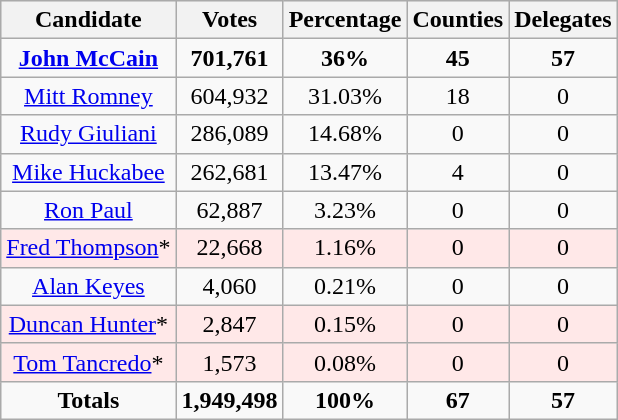<table class="wikitable" style="text-align:center;">
<tr style="background-color:#E9E9E9">
<th>Candidate</th>
<th>Votes</th>
<th>Percentage</th>
<th>Counties</th>
<th>Delegates</th>
</tr>
<tr>
<td><strong><a href='#'>John McCain</a></strong></td>
<td><strong>701,761</strong></td>
<td><strong>36%</strong></td>
<td><strong>45</strong></td>
<td><strong>57</strong></td>
</tr>
<tr>
<td><a href='#'>Mitt Romney</a></td>
<td>604,932</td>
<td>31.03%</td>
<td>18</td>
<td>0</td>
</tr>
<tr>
<td><a href='#'>Rudy Giuliani</a></td>
<td>286,089</td>
<td>14.68%</td>
<td>0</td>
<td>0</td>
</tr>
<tr>
<td><a href='#'>Mike Huckabee</a></td>
<td>262,681</td>
<td>13.47%</td>
<td>4</td>
<td>0</td>
</tr>
<tr>
<td><a href='#'>Ron Paul</a></td>
<td>62,887</td>
<td>3.23%</td>
<td>0</td>
<td>0</td>
</tr>
<tr bgcolor="#FFE8E8">
<td><a href='#'>Fred Thompson</a>*</td>
<td>22,668</td>
<td>1.16%</td>
<td>0</td>
<td>0</td>
</tr>
<tr>
<td><a href='#'>Alan Keyes</a></td>
<td>4,060</td>
<td>0.21%</td>
<td>0</td>
<td>0</td>
</tr>
<tr bgcolor="#FFE8E8">
<td><a href='#'>Duncan Hunter</a>*</td>
<td>2,847</td>
<td>0.15%</td>
<td>0</td>
<td>0</td>
</tr>
<tr bgcolor="#FFE8E8">
<td><a href='#'>Tom Tancredo</a>*</td>
<td>1,573</td>
<td>0.08%</td>
<td>0</td>
<td>0</td>
</tr>
<tr>
<td><strong>Totals</strong></td>
<td><strong>1,949,498</strong></td>
<td><strong>100%</strong></td>
<td><strong>67</strong></td>
<td><strong>57</strong></td>
</tr>
</table>
